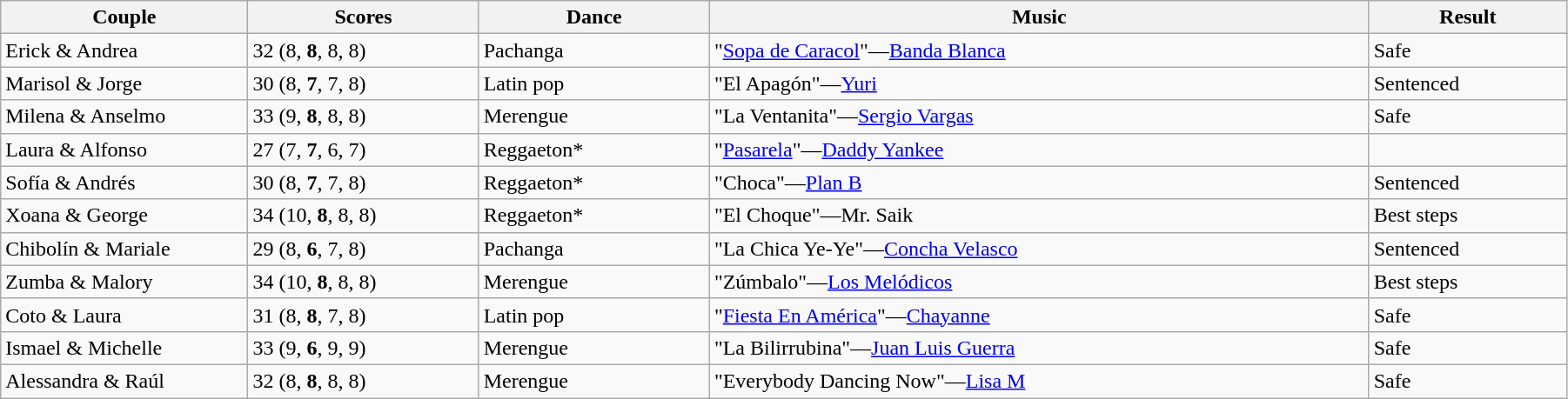<table class="wikitable sortable" style="width:95%; white-space:nowrap">
<tr>
<th style="width:15%;">Couple</th>
<th style="width:14%;">Scores</th>
<th style="width:14%;">Dance</th>
<th style="width:40%;">Music</th>
<th style="width:12%;">Result</th>
</tr>
<tr>
<td>Erick & Andrea</td>
<td>32 (8, <strong>8</strong>, 8, 8)</td>
<td>Pachanga</td>
<td>"<a href='#'>Sopa de Caracol</a>"—<a href='#'>Banda Blanca</a></td>
<td>Safe</td>
</tr>
<tr>
<td>Marisol & Jorge</td>
<td>30 (8, <strong>7</strong>, 7, 8)</td>
<td>Latin pop</td>
<td>"El Apagón"—<a href='#'>Yuri</a></td>
<td>Sentenced</td>
</tr>
<tr>
<td>Milena & Anselmo</td>
<td>33 (9, <strong>8</strong>, 8, 8)</td>
<td>Merengue</td>
<td>"La Ventanita"—<a href='#'>Sergio Vargas</a></td>
<td>Safe</td>
</tr>
<tr>
<td>Laura & Alfonso</td>
<td>27 (7, <strong>7</strong>, 6, 7)</td>
<td>Reggaeton*</td>
<td>"<a href='#'>Pasarela</a>"—<a href='#'>Daddy Yankee</a></td>
<td></td>
</tr>
<tr>
<td>Sofía & Andrés</td>
<td>30 (8, <strong>7</strong>, 7, 8)</td>
<td>Reggaeton*</td>
<td>"Choca"—<a href='#'>Plan B</a></td>
<td>Sentenced</td>
</tr>
<tr>
<td>Xoana & George</td>
<td>34 (10, <strong>8</strong>, 8, 8)</td>
<td>Reggaeton*</td>
<td>"El Choque"—Mr. Saik</td>
<td>Best steps</td>
</tr>
<tr>
<td>Chibolín & Mariale</td>
<td>29 (8, <strong>6</strong>, 7, 8)</td>
<td>Pachanga</td>
<td>"La Chica Ye-Ye"—<a href='#'>Concha Velasco</a></td>
<td>Sentenced</td>
</tr>
<tr>
<td>Zumba & Malory</td>
<td>34 (10, <strong>8</strong>, 8, 8)</td>
<td>Merengue</td>
<td>"Zúmbalo"—<a href='#'>Los Melódicos</a></td>
<td>Best steps</td>
</tr>
<tr>
<td>Coto & Laura</td>
<td>31 (8, <strong>8</strong>, 7, 8)</td>
<td>Latin pop</td>
<td>"<a href='#'>Fiesta En América</a>"—<a href='#'>Chayanne</a></td>
<td>Safe</td>
</tr>
<tr>
<td>Ismael & Michelle</td>
<td>33 (9, <strong>6</strong>, 9, 9)</td>
<td>Merengue</td>
<td>"La Bilirrubina"—<a href='#'>Juan Luis Guerra</a></td>
<td>Safe</td>
</tr>
<tr>
<td>Alessandra & Raúl</td>
<td>32 (8, <strong>8</strong>, 8, 8)</td>
<td>Merengue</td>
<td>"Everybody Dancing Now"—<a href='#'>Lisa M</a></td>
<td>Safe</td>
</tr>
</table>
